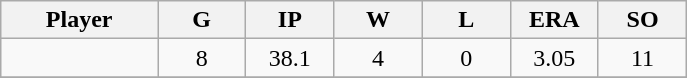<table class="wikitable sortable">
<tr>
<th bgcolor="#DDDDFF" width="16%">Player</th>
<th bgcolor="#DDDDFF" width="9%">G</th>
<th bgcolor="#DDDDFF" width="9%">IP</th>
<th bgcolor="#DDDDFF" width="9%">W</th>
<th bgcolor="#DDDDFF" width="9%">L</th>
<th bgcolor="#DDDDFF" width="9%">ERA</th>
<th bgcolor="#DDDDFF" width="9%">SO</th>
</tr>
<tr align="center">
<td></td>
<td>8</td>
<td>38.1</td>
<td>4</td>
<td>0</td>
<td>3.05</td>
<td>11</td>
</tr>
<tr align="center">
</tr>
</table>
